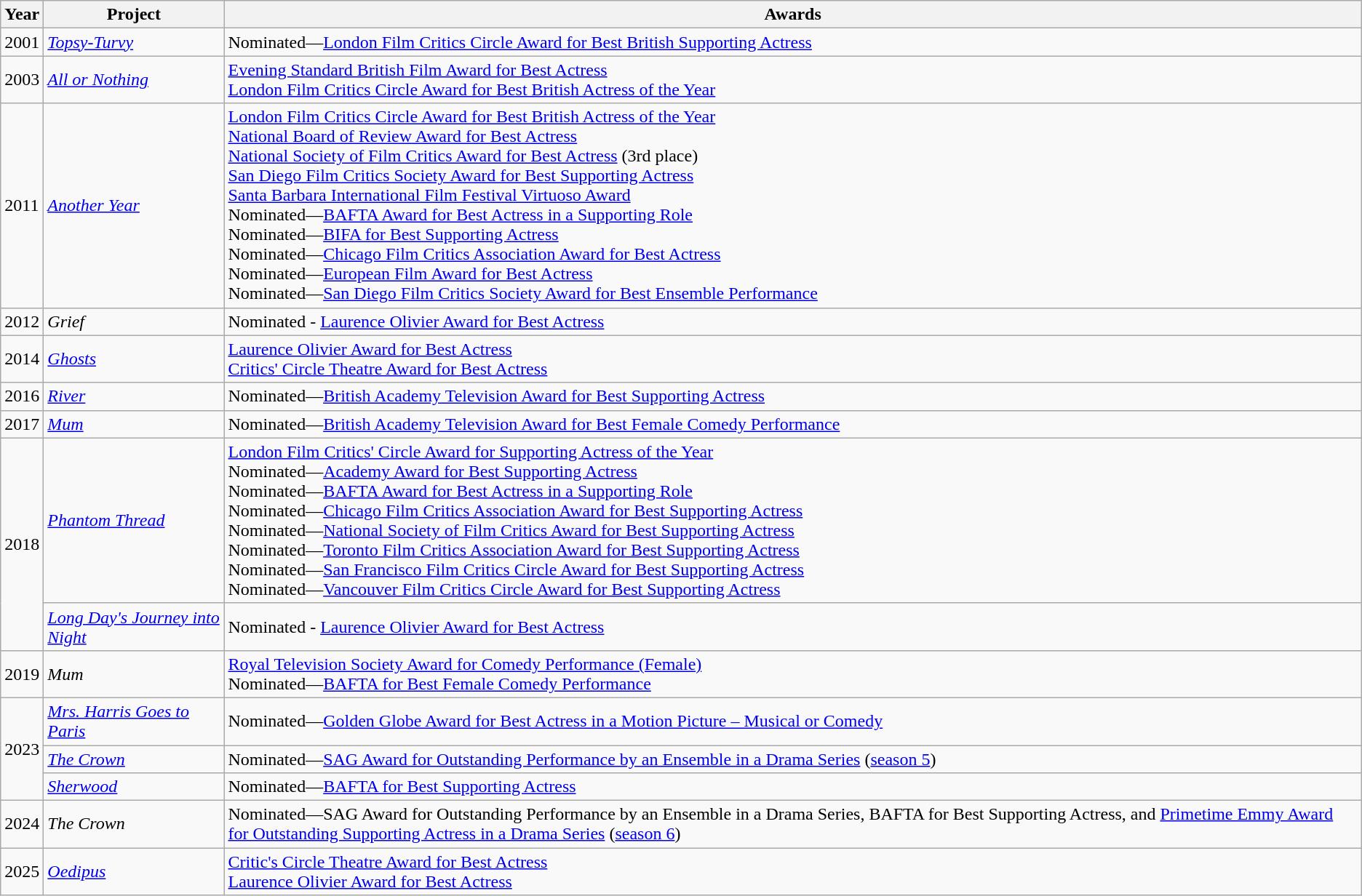<table class="wikitable sortable">
<tr>
<th>Year</th>
<th>Project</th>
<th>Awards</th>
</tr>
<tr>
<td>2001</td>
<td><em><a href='#'>Topsy-Turvy</a></em></td>
<td>Nominated—<a href='#'>London Film Critics Circle Award for Best British Supporting Actress</a></td>
</tr>
<tr>
<td>2003</td>
<td><em><a href='#'>All or Nothing</a></em></td>
<td><a href='#'>Evening Standard British Film Award for Best Actress</a><br><a href='#'>London Film Critics Circle Award for Best British Actress of the Year</a></td>
</tr>
<tr>
<td>2011</td>
<td><em><a href='#'>Another Year</a></em></td>
<td><a href='#'>London Film Critics Circle Award for Best British Actress of the Year</a><br><a href='#'>National Board of Review Award for Best Actress</a><br><a href='#'>National Society of Film Critics Award for Best Actress</a> (3rd place)<br><a href='#'>San Diego Film Critics Society Award for Best Supporting Actress</a><br> <a href='#'>Santa Barbara International Film Festival Virtuoso Award</a><br>Nominated—<a href='#'>BAFTA Award for Best Actress in a Supporting Role</a><br>Nominated—<a href='#'>BIFA for Best Supporting Actress</a><br>Nominated—<a href='#'>Chicago Film Critics Association Award for Best Actress</a><br>Nominated—<a href='#'>European Film Award for Best Actress</a><br>Nominated—<a href='#'>San Diego Film Critics Society Award for Best Ensemble Performance</a></td>
</tr>
<tr>
<td>2012</td>
<td><em>Grief</em></td>
<td>Nominated - <a href='#'>Laurence Olivier Award for Best Actress</a></td>
</tr>
<tr>
<td>2014</td>
<td><a href='#'><em>Ghosts</em></a></td>
<td><a href='#'>Laurence Olivier Award for Best Actress</a><br> <a href='#'>Critics' Circle Theatre Award for Best Actress</a></td>
</tr>
<tr>
<td>2016</td>
<td><em><a href='#'>River</a></em></td>
<td>Nominated—<a href='#'>British Academy Television Award for Best Supporting Actress</a></td>
</tr>
<tr>
<td>2017</td>
<td><em><a href='#'>Mum</a></em></td>
<td>Nominated—<a href='#'>British Academy Television Award for Best Female Comedy Performance</a></td>
</tr>
<tr>
<td rowspan="2">2018</td>
<td><em><a href='#'>Phantom Thread</a></em></td>
<td><a href='#'>London Film Critics' Circle Award for Supporting Actress of the Year</a><br>Nominated—<a href='#'>Academy Award for Best Supporting Actress</a><br>Nominated—<a href='#'>BAFTA Award for Best Actress in a Supporting Role</a><br>Nominated—<a href='#'>Chicago Film Critics Association Award for Best Supporting Actress</a><br>Nominated—<a href='#'>National Society of Film Critics Award for Best Supporting Actress</a><br>Nominated—<a href='#'>Toronto Film Critics Association Award for Best Supporting Actress</a><br>Nominated—<a href='#'>San Francisco Film Critics Circle Award for Best Supporting Actress</a><br>Nominated—<a href='#'>Vancouver Film Critics Circle Award for Best Supporting Actress</a></td>
</tr>
<tr>
<td><a href='#'><em>Long Day's Journey into Night</em></a></td>
<td>Nominated - <a href='#'>Laurence Olivier Award for Best Actress</a></td>
</tr>
<tr>
<td>2019</td>
<td><em>Mum</em></td>
<td><a href='#'>Royal Television Society Award for Comedy Performance (Female)</a><br>Nominated—<a href='#'>BAFTA for Best Female Comedy Performance</a></td>
</tr>
<tr>
<td rowspan="3">2023</td>
<td><em><a href='#'>Mrs. Harris Goes to Paris</a></em></td>
<td>Nominated—<a href='#'>Golden Globe Award for Best Actress in a Motion Picture – Musical or Comedy</a></td>
</tr>
<tr>
<td><em><a href='#'>The Crown</a></em></td>
<td>Nominated—<a href='#'>SAG Award for Outstanding Performance by an Ensemble in a Drama Series</a> (<a href='#'>season 5</a>)</td>
</tr>
<tr>
<td><em><a href='#'>Sherwood</a></em></td>
<td>Nominated—<a href='#'>BAFTA for Best Supporting Actress</a></td>
</tr>
<tr>
<td>2024</td>
<td><em>The Crown</em></td>
<td>Nominated—SAG Award for Outstanding Performance by an Ensemble in a Drama Series, BAFTA for Best Supporting Actress, and <a href='#'>Primetime Emmy Award for Outstanding Supporting Actress in a Drama Series</a> (<a href='#'>season 6</a>)</td>
</tr>
<tr>
<td>2025</td>
<td><em><a href='#'>Oedipus</a></em></td>
<td><a href='#'>Critic's Circle Theatre Award for Best Actress</a> <br> <a href='#'>Laurence Olivier Award for Best Actress</a></td>
</tr>
</table>
